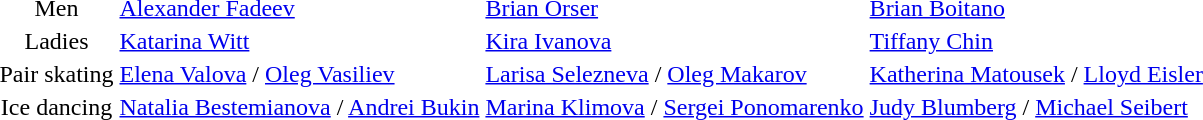<table>
<tr>
<td align=center>Men</td>
<td> <a href='#'>Alexander Fadeev</a></td>
<td> <a href='#'>Brian Orser</a></td>
<td> <a href='#'>Brian Boitano</a></td>
</tr>
<tr>
<td align=center>Ladies</td>
<td> <a href='#'>Katarina Witt</a></td>
<td> <a href='#'>Kira Ivanova</a></td>
<td> <a href='#'>Tiffany Chin</a></td>
</tr>
<tr>
<td align=center>Pair skating</td>
<td> <a href='#'>Elena Valova</a> / <a href='#'>Oleg Vasiliev</a></td>
<td> <a href='#'>Larisa Selezneva</a> / <a href='#'>Oleg Makarov</a></td>
<td> <a href='#'>Katherina Matousek</a> / <a href='#'>Lloyd Eisler</a></td>
</tr>
<tr>
<td align=center>Ice dancing</td>
<td> <a href='#'>Natalia Bestemianova</a> / <a href='#'>Andrei Bukin</a></td>
<td> <a href='#'>Marina Klimova</a> / <a href='#'>Sergei Ponomarenko</a></td>
<td> <a href='#'>Judy Blumberg</a> / <a href='#'>Michael Seibert</a></td>
</tr>
</table>
